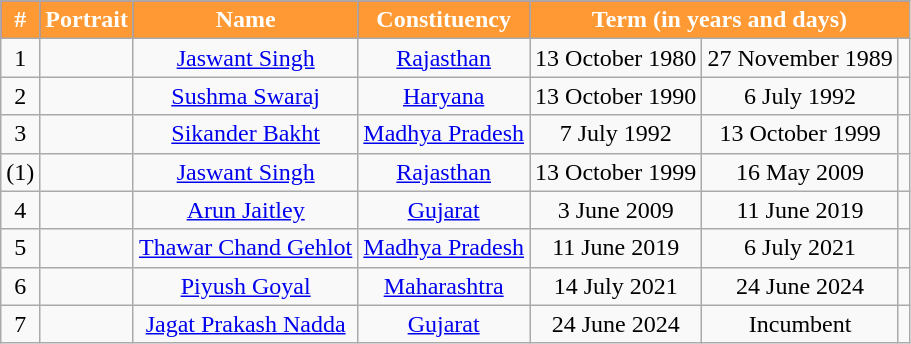<table class="wikitable sortable" style="text-align:center;">
<tr style="background:#00f;">
<th style="background:#FF9933; color:white;">#</th>
<th colspan="1" style="background:#FF9933; color:white;">Portrait</th>
<th colspan="1" style="background:#FF9933; color:white;">Name</th>
<th style="background:#FF9933; color:white;">Constituency</th>
<th colspan="3" style="background:#FF9933; color:white;">Term (in years and days)</th>
</tr>
<tr>
<td>1</td>
<td></td>
<td><a href='#'>Jaswant Singh</a></td>
<td><a href='#'>Rajasthan</a></td>
<td>13 October 1980</td>
<td>27 November 1989</td>
<td></td>
</tr>
<tr>
<td>2</td>
<td></td>
<td><a href='#'>Sushma Swaraj</a></td>
<td><a href='#'>Haryana</a></td>
<td>13 October 1990</td>
<td>6 July 1992</td>
<td></td>
</tr>
<tr>
<td>3</td>
<td></td>
<td><a href='#'>Sikander Bakht</a></td>
<td><a href='#'>Madhya Pradesh</a></td>
<td>7 July 1992</td>
<td>13 October 1999</td>
<td></td>
</tr>
<tr>
<td>(1)</td>
<td></td>
<td><a href='#'>Jaswant Singh</a></td>
<td><a href='#'>Rajasthan</a></td>
<td>13 October 1999</td>
<td>16 May 2009</td>
<td></td>
</tr>
<tr>
<td>4</td>
<td></td>
<td><a href='#'>Arun Jaitley</a></td>
<td><a href='#'>Gujarat</a></td>
<td>3 June 2009</td>
<td>11 June 2019</td>
<td></td>
</tr>
<tr>
<td>5</td>
<td></td>
<td><a href='#'>Thawar Chand Gehlot</a></td>
<td><a href='#'>Madhya Pradesh</a></td>
<td>11 June 2019</td>
<td>6 July 2021</td>
<td></td>
</tr>
<tr>
<td>6</td>
<td></td>
<td><a href='#'>Piyush Goyal</a></td>
<td><a href='#'>Maharashtra</a></td>
<td>14 July 2021</td>
<td>24 June 2024</td>
<td></td>
</tr>
<tr>
<td>7</td>
<td></td>
<td><a href='#'>Jagat Prakash Nadda </a></td>
<td><a href='#'>Gujarat</a></td>
<td>24 June 2024</td>
<td>Incumbent</td>
<td></td>
</tr>
</table>
